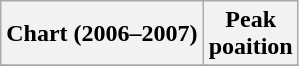<table class="wikitable sortable">
<tr>
<th align="left">Chart (2006–2007)</th>
<th align="center">Peak<br>poaition</th>
</tr>
<tr>
</tr>
</table>
